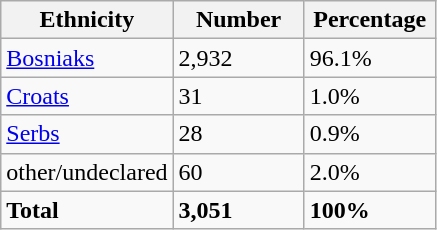<table class="wikitable">
<tr>
<th width="100px">Ethnicity</th>
<th width="80px">Number</th>
<th width="80px">Percentage</th>
</tr>
<tr>
<td><a href='#'>Bosniaks</a></td>
<td>2,932</td>
<td>96.1%</td>
</tr>
<tr>
<td><a href='#'>Croats</a></td>
<td>31</td>
<td>1.0%</td>
</tr>
<tr>
<td><a href='#'>Serbs</a></td>
<td>28</td>
<td>0.9%</td>
</tr>
<tr>
<td>other/undeclared</td>
<td>60</td>
<td>2.0%</td>
</tr>
<tr>
<td><strong>Total</strong></td>
<td><strong>3,051</strong></td>
<td><strong>100%</strong></td>
</tr>
</table>
